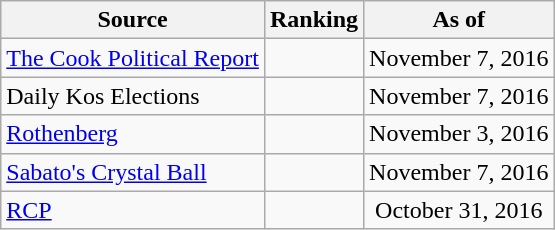<table class="wikitable" style="text-align:center">
<tr>
<th>Source</th>
<th>Ranking</th>
<th>As of</th>
</tr>
<tr>
<td align=left><a href='#'>The Cook Political Report</a></td>
<td></td>
<td>November 7, 2016</td>
</tr>
<tr>
<td align=left>Daily Kos Elections</td>
<td></td>
<td>November 7, 2016</td>
</tr>
<tr>
<td align=left><a href='#'>Rothenberg</a></td>
<td></td>
<td>November 3, 2016</td>
</tr>
<tr>
<td align=left><a href='#'>Sabato's Crystal Ball</a></td>
<td></td>
<td>November 7, 2016</td>
</tr>
<tr>
<td align="left"><a href='#'>RCP</a></td>
<td></td>
<td>October 31, 2016</td>
</tr>
</table>
